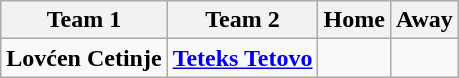<table class="wikitable">
<tr>
<th>Team 1</th>
<th>Team 2</th>
<th>Home</th>
<th>Away</th>
</tr>
<tr>
<td><strong>Lovćen Cetinje</strong></td>
<td><strong><a href='#'>Teteks Tetovo</a></strong></td>
<td></td>
<td></td>
</tr>
</table>
